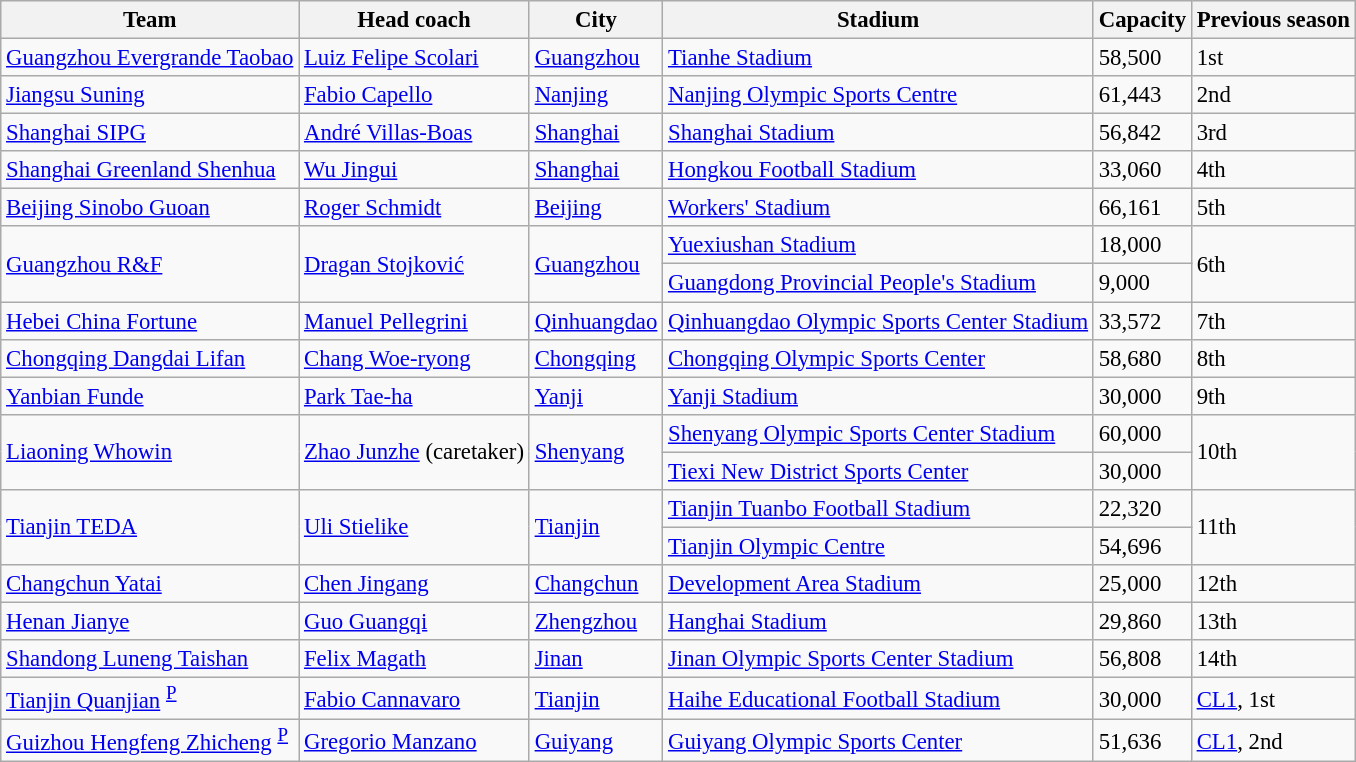<table class="wikitable sortable" style="font-size:95%">
<tr>
<th>Team</th>
<th>Head coach</th>
<th>City</th>
<th>Stadium</th>
<th>Capacity</th>
<th>Previous season</th>
</tr>
<tr>
<td><a href='#'>Guangzhou Evergrande Taobao</a></td>
<td> <a href='#'>Luiz Felipe Scolari</a></td>
<td><a href='#'>Guangzhou</a></td>
<td><a href='#'>Tianhe Stadium</a></td>
<td>58,500</td>
<td>1st</td>
</tr>
<tr>
<td><a href='#'>Jiangsu Suning</a></td>
<td> <a href='#'>Fabio Capello</a></td>
<td><a href='#'>Nanjing</a></td>
<td><a href='#'>Nanjing Olympic Sports Centre</a></td>
<td>61,443</td>
<td>2nd</td>
</tr>
<tr>
<td><a href='#'>Shanghai SIPG</a></td>
<td> <a href='#'>André Villas-Boas</a></td>
<td><a href='#'>Shanghai</a></td>
<td><a href='#'>Shanghai Stadium</a></td>
<td>56,842</td>
<td>3rd</td>
</tr>
<tr>
<td><a href='#'>Shanghai Greenland Shenhua</a></td>
<td> <a href='#'>Wu Jingui</a></td>
<td><a href='#'>Shanghai</a></td>
<td><a href='#'>Hongkou Football Stadium</a></td>
<td>33,060</td>
<td>4th</td>
</tr>
<tr>
<td><a href='#'>Beijing Sinobo Guoan</a></td>
<td> <a href='#'>Roger Schmidt</a></td>
<td><a href='#'>Beijing</a></td>
<td><a href='#'>Workers' Stadium</a></td>
<td>66,161</td>
<td>5th</td>
</tr>
<tr>
<td rowspan="2"><a href='#'>Guangzhou R&F</a></td>
<td rowspan="2"> <a href='#'>Dragan Stojković</a></td>
<td rowspan="2"><a href='#'>Guangzhou</a></td>
<td><a href='#'>Yuexiushan Stadium</a></td>
<td>18,000</td>
<td rowspan="2">6th</td>
</tr>
<tr>
<td><a href='#'>Guangdong Provincial People's Stadium</a></td>
<td>9,000</td>
</tr>
<tr>
<td><a href='#'>Hebei China Fortune</a></td>
<td> <a href='#'>Manuel Pellegrini</a></td>
<td><a href='#'>Qinhuangdao</a></td>
<td><a href='#'>Qinhuangdao Olympic Sports Center Stadium</a></td>
<td>33,572</td>
<td>7th</td>
</tr>
<tr>
<td><a href='#'>Chongqing Dangdai Lifan</a></td>
<td> <a href='#'>Chang Woe-ryong</a></td>
<td><a href='#'>Chongqing</a></td>
<td><a href='#'>Chongqing Olympic Sports Center</a></td>
<td>58,680</td>
<td>8th</td>
</tr>
<tr>
<td><a href='#'>Yanbian Funde</a></td>
<td> <a href='#'>Park Tae-ha</a></td>
<td><a href='#'>Yanji</a></td>
<td><a href='#'>Yanji Stadium</a></td>
<td>30,000</td>
<td>9th</td>
</tr>
<tr>
<td rowspan="2"><a href='#'>Liaoning Whowin</a></td>
<td rowspan="2"> <a href='#'>Zhao Junzhe</a> (caretaker)</td>
<td rowspan="2"><a href='#'>Shenyang</a></td>
<td><a href='#'>Shenyang Olympic Sports Center Stadium</a></td>
<td>60,000</td>
<td rowspan="2">10th</td>
</tr>
<tr>
<td><a href='#'>Tiexi New District Sports Center</a></td>
<td>30,000</td>
</tr>
<tr>
<td rowspan="2"><a href='#'>Tianjin TEDA</a></td>
<td rowspan="2"> <a href='#'>Uli Stielike</a></td>
<td rowspan="2"><a href='#'>Tianjin</a></td>
<td><a href='#'>Tianjin Tuanbo Football Stadium</a></td>
<td>22,320</td>
<td rowspan="2">11th</td>
</tr>
<tr>
<td><a href='#'>Tianjin Olympic Centre</a></td>
<td>54,696</td>
</tr>
<tr>
<td><a href='#'>Changchun Yatai</a></td>
<td> <a href='#'>Chen Jingang</a></td>
<td><a href='#'>Changchun</a></td>
<td><a href='#'>Development Area Stadium</a></td>
<td>25,000</td>
<td>12th</td>
</tr>
<tr>
<td><a href='#'>Henan Jianye</a></td>
<td> <a href='#'>Guo Guangqi</a></td>
<td><a href='#'>Zhengzhou</a></td>
<td><a href='#'>Hanghai Stadium</a></td>
<td>29,860</td>
<td>13th</td>
</tr>
<tr>
<td><a href='#'>Shandong Luneng Taishan</a></td>
<td> <a href='#'>Felix Magath</a></td>
<td><a href='#'>Jinan</a></td>
<td><a href='#'>Jinan Olympic Sports Center Stadium</a></td>
<td>56,808</td>
<td>14th</td>
</tr>
<tr>
<td><a href='#'>Tianjin Quanjian</a> <sup><a href='#'>P</a></sup></td>
<td> <a href='#'>Fabio Cannavaro</a></td>
<td><a href='#'>Tianjin</a></td>
<td><a href='#'>Haihe Educational Football Stadium</a></td>
<td>30,000</td>
<td><a href='#'>CL1</a>, 1st</td>
</tr>
<tr>
<td><a href='#'>Guizhou Hengfeng Zhicheng</a> <sup><a href='#'>P</a></sup></td>
<td> <a href='#'>Gregorio Manzano</a></td>
<td><a href='#'>Guiyang</a></td>
<td><a href='#'>Guiyang Olympic Sports Center</a></td>
<td>51,636</td>
<td><a href='#'>CL1</a>, 2nd</td>
</tr>
</table>
